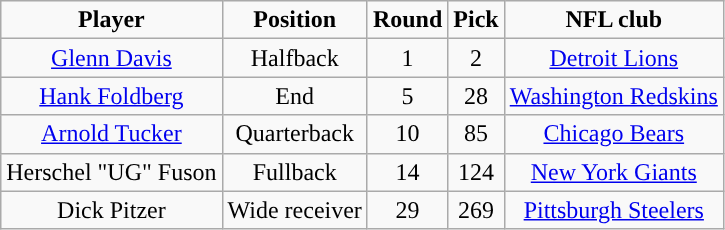<table class="wikitable" style="text-align:center">
<tr style="text-align:center; ">
<td><strong>Player</strong></td>
<td><strong>Position</strong></td>
<td><strong>Round</strong></td>
<td><strong>Pick</strong></td>
<td><strong>NFL club</strong></td>
</tr>
<tr align="center" bgcolor="">
<td><a href='#'>Glenn Davis</a></td>
<td>Halfback</td>
<td>1</td>
<td>2</td>
<td><a href='#'>Detroit Lions</a></td>
</tr>
<tr align="center" bgcolor="">
<td><a href='#'>Hank Foldberg</a></td>
<td>End</td>
<td>5</td>
<td>28</td>
<td><a href='#'>Washington Redskins</a></td>
</tr>
<tr align="center" bgcolor="">
<td><a href='#'>Arnold Tucker</a></td>
<td>Quarterback</td>
<td>10</td>
<td>85</td>
<td><a href='#'>Chicago Bears</a></td>
</tr>
<tr align="center" bgcolor="">
<td>Herschel "UG" Fuson</td>
<td>Fullback</td>
<td>14</td>
<td>124</td>
<td><a href='#'>New York Giants</a></td>
</tr>
<tr align="center" bgcolor="">
<td>Dick Pitzer</td>
<td>Wide receiver</td>
<td>29</td>
<td>269</td>
<td><a href='#'>Pittsburgh Steelers</a></td>
</tr>
</table>
